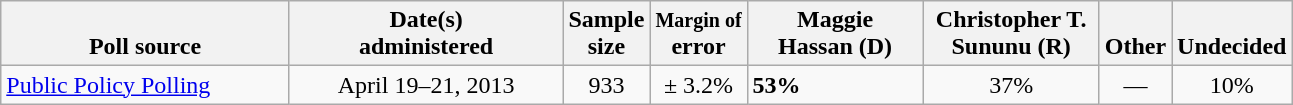<table class="wikitable">
<tr valign= bottom>
<th style="width:185px;">Poll source</th>
<th style="width:175px;">Date(s)<br>administered</th>
<th class=small>Sample<br>size</th>
<th><small>Margin of</small><br>error</th>
<th style="width:110px;">Maggie<br>Hassan (D)</th>
<th style="width:110px;">Christopher T.<br>Sununu (R)</th>
<th>Other</th>
<th>Undecided</th>
</tr>
<tr>
<td><a href='#'>Public Policy Polling</a></td>
<td align=center>April 19–21, 2013</td>
<td align=center>933</td>
<td align=center>± 3.2%</td>
<td><strong>53%</strong></td>
<td align=center>37%</td>
<td align=center>—</td>
<td align=center>10%</td>
</tr>
</table>
